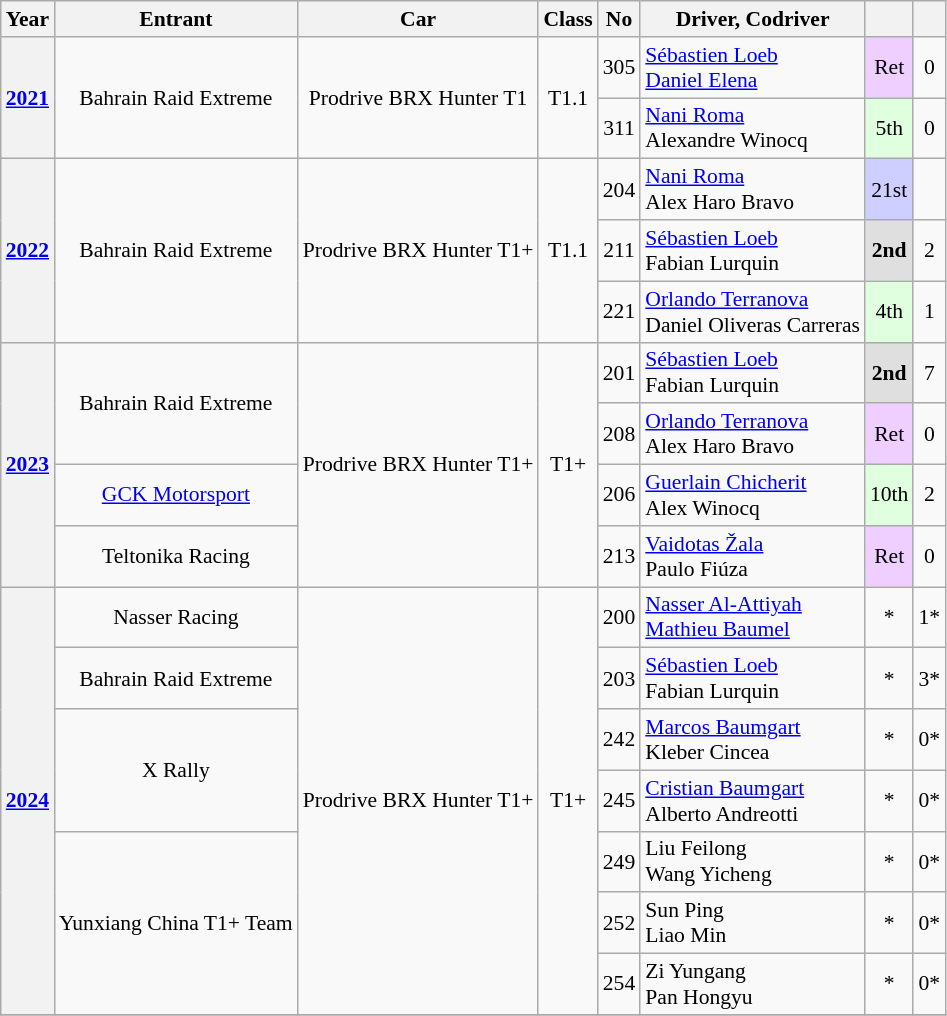<table class="wikitable" style="text-align:center; font-size:90%">
<tr>
<th>Year</th>
<th>Entrant</th>
<th>Car</th>
<th>Class</th>
<th>No</th>
<th>Driver, Codriver</th>
<th></th>
<th></th>
</tr>
<tr>
<th rowspan="2"><a href='#'>2021</a></th>
<td rowspan="2">Bahrain Raid Extreme</td>
<td rowspan="2">Prodrive BRX Hunter T1</td>
<td rowspan="2">T1.1</td>
<td>305</td>
<td align="left " style="border-left:0px"> <a href='#'>Sébastien Loeb</a> <br>  <a href='#'>Daniel Elena</a></td>
<td style="background:#EFCFFF;">Ret</td>
<td>0</td>
</tr>
<tr>
<td>311</td>
<td align="left " style="border-left:0px"> <a href='#'>Nani Roma</a> <br>  Alexandre Winocq</td>
<td style="background:#DFFFDF">5th</td>
<td>0</td>
</tr>
<tr>
<th rowspan="3"><a href='#'>2022</a></th>
<td rowspan="3">Bahrain Raid Extreme</td>
<td rowspan="3">Prodrive BRX Hunter T1+</td>
<td rowspan="3">T1.1</td>
<td>204</td>
<td align="left " style="border-left:0px"> <a href='#'>Nani Roma</a> <br>  Alex Haro Bravo</td>
<td style="background:#CFCFFF">21st</td>
<td></td>
</tr>
<tr>
<td>211</td>
<td align="left " style="border-left:0px"> <a href='#'>Sébastien Loeb</a> <br>  Fabian Lurquin</td>
<td style="background:#DFDFDF;"><strong>2nd</strong></td>
<td>2</td>
</tr>
<tr>
<td>221</td>
<td align="left " style="border-left:0px"> <a href='#'>Orlando Terranova</a> <br>  Daniel Oliveras Carreras</td>
<td style="background:#DFFFDF">4th</td>
<td>1</td>
</tr>
<tr>
<th rowspan="4"><a href='#'>2023</a></th>
<td rowspan="2">Bahrain Raid Extreme</td>
<td rowspan="4">Prodrive BRX Hunter T1+</td>
<td rowspan="4">T1+</td>
<td>201</td>
<td align="left " style="border-left:0px"> <a href='#'>Sébastien Loeb</a> <br>  Fabian Lurquin</td>
<td style="background:#DFDFDF;"><strong>2nd</strong></td>
<td>7</td>
</tr>
<tr>
<td>208</td>
<td align="left " style="border-left:0px"> <a href='#'>Orlando Terranova</a> <br>  Alex Haro Bravo</td>
<td style="background:#EFCFFF;">Ret</td>
<td>0</td>
</tr>
<tr>
<td><a href='#'>GCK Motorsport</a></td>
<td>206</td>
<td align="left " style="border-left:0px"> <a href='#'>Guerlain Chicherit</a> <br>  Alex Winocq</td>
<td style="background:#DFFFDF">10th</td>
<td>2</td>
</tr>
<tr>
<td>Teltonika Racing</td>
<td>213</td>
<td align="left " style="border-left:0px"> <a href='#'>Vaidotas Žala</a> <br>  Paulo Fiúza</td>
<td style="background:#EFCFFF;">Ret</td>
<td>0</td>
</tr>
<tr>
<th rowspan="7"><a href='#'>2024</a></th>
<td>Nasser Racing</td>
<td rowspan="7">Prodrive BRX Hunter T1+</td>
<td rowspan="7">T1+</td>
<td>200</td>
<td align="left " style="border-left:0px"> <a href='#'>Nasser Al-Attiyah</a> <br>  <a href='#'>Mathieu Baumel</a></td>
<td>*</td>
<td>1*</td>
</tr>
<tr>
<td>Bahrain Raid Extreme</td>
<td>203</td>
<td align="left " style="border-left:0px"> <a href='#'>Sébastien Loeb</a> <br>  Fabian Lurquin</td>
<td>*</td>
<td>3*</td>
</tr>
<tr>
<td rowspan="2">X Rally</td>
<td>242</td>
<td align="left " style="border-left:0px"> <a href='#'>Marcos Baumgart</a> <br>  Kleber Cincea</td>
<td>*</td>
<td>0*</td>
</tr>
<tr>
<td>245</td>
<td align="left " style="border-left:0px"> <a href='#'>Cristian Baumgart</a> <br>  Alberto Andreotti</td>
<td>*</td>
<td>0*</td>
</tr>
<tr>
<td rowspan="3">Yunxiang China T1+ Team</td>
<td>249</td>
<td align="left " style="border-left:0px"> Liu Feilong <br>  Wang Yicheng</td>
<td>*</td>
<td>0*</td>
</tr>
<tr>
<td>252</td>
<td align="left " style="border-left:0px"> Sun Ping <br>  Liao Min</td>
<td>*</td>
<td>0*</td>
</tr>
<tr>
<td>254</td>
<td align="left " style="border-left:0px"> Zi Yungang <br>  Pan Hongyu</td>
<td>*</td>
<td>0*</td>
</tr>
<tr>
</tr>
</table>
